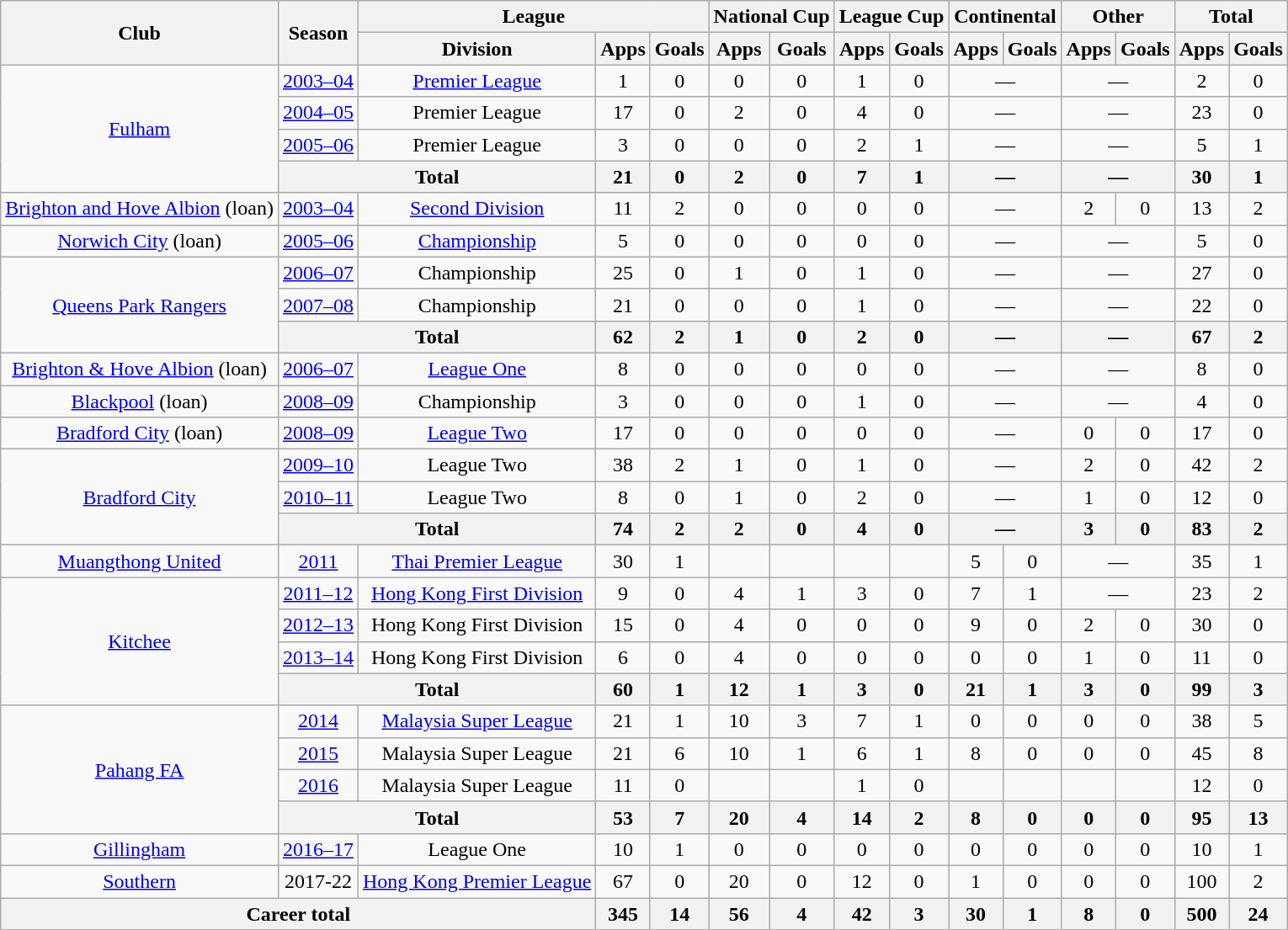<table class="wikitable" style="text-align: center;">
<tr>
<th rowspan="2">Club</th>
<th rowspan="2">Season</th>
<th colspan="3">League</th>
<th colspan="2">National Cup</th>
<th colspan="2">League Cup</th>
<th colspan="2">Continental</th>
<th colspan="2">Other</th>
<th colspan="2">Total</th>
</tr>
<tr>
<th>Division</th>
<th>Apps</th>
<th>Goals</th>
<th>Apps</th>
<th>Goals</th>
<th>Apps</th>
<th>Goals</th>
<th>Apps</th>
<th>Goals</th>
<th>Apps</th>
<th>Goals</th>
<th>Apps</th>
<th>Goals</th>
</tr>
<tr>
<td rowspan="4"><a href='#'>Fulham</a></td>
<td><a href='#'>2003–04</a></td>
<td><a href='#'>Premier League</a></td>
<td>1</td>
<td>0</td>
<td>0</td>
<td>0</td>
<td>1</td>
<td>0</td>
<td colspan="2">—</td>
<td colspan="2">—</td>
<td>2</td>
<td>0</td>
</tr>
<tr>
<td><a href='#'>2004–05</a></td>
<td>Premier League</td>
<td>17</td>
<td>0</td>
<td>2</td>
<td>0</td>
<td>4</td>
<td>0</td>
<td colspan="2">—</td>
<td colspan="2">—</td>
<td>23</td>
<td>0</td>
</tr>
<tr>
<td><a href='#'>2005–06</a></td>
<td>Premier League</td>
<td>3</td>
<td>0</td>
<td>0</td>
<td>0</td>
<td>2</td>
<td>1</td>
<td colspan="2">—</td>
<td colspan="2">—</td>
<td>5</td>
<td>1</td>
</tr>
<tr>
<th colspan="2">Total</th>
<th>21</th>
<th>0</th>
<th>2</th>
<th>0</th>
<th>7</th>
<th>1</th>
<th colspan="2">—</th>
<th colspan="2">—</th>
<th>30</th>
<th>1</th>
</tr>
<tr>
<td rowspan="1"><a href='#'>Brighton and Hove Albion</a> (loan)</td>
<td><a href='#'>2003–04</a></td>
<td><a href='#'>Second Division</a></td>
<td>11</td>
<td>2</td>
<td>0</td>
<td>0</td>
<td>0</td>
<td>0</td>
<td colspan="2">—</td>
<td>2</td>
<td>0</td>
<td>13</td>
<td>2</td>
</tr>
<tr>
<td><a href='#'>Norwich City</a> (loan)</td>
<td><a href='#'>2005–06</a></td>
<td><a href='#'>Championship</a></td>
<td>5</td>
<td>0</td>
<td>0</td>
<td>0</td>
<td>0</td>
<td>0</td>
<td colspan="2">—</td>
<td colspan="2">—</td>
<td>5</td>
<td>0</td>
</tr>
<tr>
<td rowspan="3"><a href='#'>Queens Park Rangers</a></td>
<td><a href='#'>2006–07</a></td>
<td>Championship</td>
<td>25</td>
<td>0</td>
<td>1</td>
<td>0</td>
<td>1</td>
<td>0</td>
<td colspan="2">—</td>
<td colspan="2">—</td>
<td>27</td>
<td>0</td>
</tr>
<tr>
<td><a href='#'>2007–08</a></td>
<td>Championship</td>
<td>21</td>
<td>0</td>
<td>0</td>
<td>0</td>
<td>1</td>
<td>0</td>
<td colspan="2">—</td>
<td colspan="2">—</td>
<td>22</td>
<td>0</td>
</tr>
<tr>
<th colspan="2">Total</th>
<th>62</th>
<th>2</th>
<th>1</th>
<th>0</th>
<th>2</th>
<th>0</th>
<th colspan="2">—</th>
<th colspan="2">—</th>
<th>67</th>
<th>2</th>
</tr>
<tr>
<td rowspan="1"><a href='#'>Brighton & Hove Albion</a> (loan)</td>
<td><a href='#'>2006–07</a></td>
<td><a href='#'>League One</a></td>
<td>8</td>
<td>0</td>
<td>0</td>
<td>0</td>
<td>0</td>
<td>0</td>
<td colspan="2">—</td>
<td colspan="2">—</td>
<td>8</td>
<td>0</td>
</tr>
<tr>
<td rowspan="1"><a href='#'>Blackpool</a> (loan)</td>
<td><a href='#'>2008–09</a></td>
<td>Championship</td>
<td>3</td>
<td>0</td>
<td>0</td>
<td>0</td>
<td>1</td>
<td>0</td>
<td colspan="2">—</td>
<td colspan="2">—</td>
<td>4</td>
<td>0</td>
</tr>
<tr>
<td rowspan="1"><a href='#'>Bradford City</a> (loan)</td>
<td><a href='#'>2008–09</a></td>
<td><a href='#'>League Two</a></td>
<td>17</td>
<td>0</td>
<td>0</td>
<td>0</td>
<td>0</td>
<td>0</td>
<td colspan="2">—</td>
<td>0</td>
<td>0</td>
<td>17</td>
<td>0</td>
</tr>
<tr>
<td rowspan="3"><a href='#'>Bradford City</a></td>
<td><a href='#'>2009–10</a></td>
<td>League Two</td>
<td>38</td>
<td>2</td>
<td>1</td>
<td>0</td>
<td>1</td>
<td>0</td>
<td colspan="2">—</td>
<td>2</td>
<td>0</td>
<td>42</td>
<td>2</td>
</tr>
<tr>
<td><a href='#'>2010–11</a></td>
<td>League Two</td>
<td>8</td>
<td>0</td>
<td>1</td>
<td>0</td>
<td>2</td>
<td>0</td>
<td colspan="2">—</td>
<td>1</td>
<td>0</td>
<td>12</td>
<td>0</td>
</tr>
<tr>
<th colspan="2">Total</th>
<th>74</th>
<th>2</th>
<th>2</th>
<th>0</th>
<th>4</th>
<th>0</th>
<th colspan="2">—</th>
<th>3</th>
<th>0</th>
<th>83</th>
<th>2</th>
</tr>
<tr>
<td><a href='#'>Muangthong United</a></td>
<td><a href='#'>2011</a></td>
<td><a href='#'>Thai Premier League</a></td>
<td>30</td>
<td>1</td>
<td></td>
<td></td>
<td></td>
<td></td>
<td>5</td>
<td>0</td>
<td colspan="2">—</td>
<td>35</td>
<td>1</td>
</tr>
<tr>
<td rowspan="4"><a href='#'>Kitchee</a></td>
<td><a href='#'>2011–12</a></td>
<td><a href='#'>Hong Kong First Division</a></td>
<td>9</td>
<td>0</td>
<td>4</td>
<td>1</td>
<td>3</td>
<td>0</td>
<td>7</td>
<td>1</td>
<td colspan="2">—</td>
<td>23</td>
<td>2</td>
</tr>
<tr>
<td><a href='#'>2012–13</a></td>
<td>Hong Kong First Division</td>
<td>15</td>
<td>0</td>
<td>4</td>
<td>0</td>
<td>0</td>
<td>0</td>
<td>9</td>
<td>0</td>
<td>2</td>
<td>0</td>
<td>30</td>
<td>0</td>
</tr>
<tr>
<td><a href='#'>2013–14</a></td>
<td>Hong Kong First Division</td>
<td>6</td>
<td>0</td>
<td>4</td>
<td>0</td>
<td>0</td>
<td>0</td>
<td>0</td>
<td>0</td>
<td>1</td>
<td>0</td>
<td>11</td>
<td>0</td>
</tr>
<tr>
<th colspan="2">Total</th>
<th>60</th>
<th>1</th>
<th>12</th>
<th>1</th>
<th>3</th>
<th>0</th>
<th>21</th>
<th>1</th>
<th>3</th>
<th>0</th>
<th>99</th>
<th>3</th>
</tr>
<tr>
<td rowspan="4"><a href='#'>Pahang FA</a></td>
<td><a href='#'>2014</a></td>
<td><a href='#'>Malaysia Super League</a></td>
<td>21</td>
<td>1</td>
<td>10</td>
<td>3</td>
<td>7</td>
<td>1</td>
<td>0</td>
<td>0</td>
<td>0</td>
<td>0</td>
<td>38</td>
<td>5</td>
</tr>
<tr>
<td><a href='#'>2015</a></td>
<td>Malaysia Super League</td>
<td>21</td>
<td>6</td>
<td>10</td>
<td>1</td>
<td>6</td>
<td>1</td>
<td>8</td>
<td>0</td>
<td>0</td>
<td>0</td>
<td>45</td>
<td>8</td>
</tr>
<tr>
<td><a href='#'>2016</a></td>
<td>Malaysia Super League</td>
<td>11</td>
<td>0</td>
<td></td>
<td></td>
<td>1</td>
<td>0</td>
<td></td>
<td></td>
<td></td>
<td></td>
<td>12</td>
<td>0</td>
</tr>
<tr>
<th colspan="2">Total</th>
<th>53</th>
<th>7</th>
<th>20</th>
<th>4</th>
<th>14</th>
<th>2</th>
<th>8</th>
<th>0</th>
<th>0</th>
<th>0</th>
<th>95</th>
<th>13</th>
</tr>
<tr>
<td><a href='#'>Gillingham</a></td>
<td><a href='#'>2016–17</a></td>
<td>League One</td>
<td>10</td>
<td>1</td>
<td>0</td>
<td>0</td>
<td>0</td>
<td>0</td>
<td>0</td>
<td>0</td>
<td>0</td>
<td>0</td>
<td>10</td>
<td>1</td>
</tr>
<tr>
<td><a href='#'>Southern</a></td>
<td>2017-22</td>
<td><a href='#'>Hong Kong Premier League</a></td>
<td>67</td>
<td>0</td>
<td>20</td>
<td>0</td>
<td>12</td>
<td>0</td>
<td>1</td>
<td>0</td>
<td>0</td>
<td>0</td>
<td>100</td>
<td>2</td>
</tr>
<tr>
<th colspan="3">Career total</th>
<th>345</th>
<th>14</th>
<th>56</th>
<th>4</th>
<th>42</th>
<th>3</th>
<th>30</th>
<th>1</th>
<th>8</th>
<th>0</th>
<th>500</th>
<th>24</th>
</tr>
</table>
